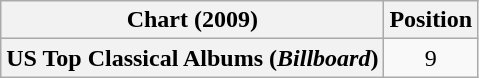<table class="wikitable plainrowheaders" style="text-align:center">
<tr>
<th scope="col">Chart (2009)</th>
<th scope="col">Position</th>
</tr>
<tr>
<th scope="row">US Top Classical Albums (<em>Billboard</em>)</th>
<td>9</td>
</tr>
</table>
